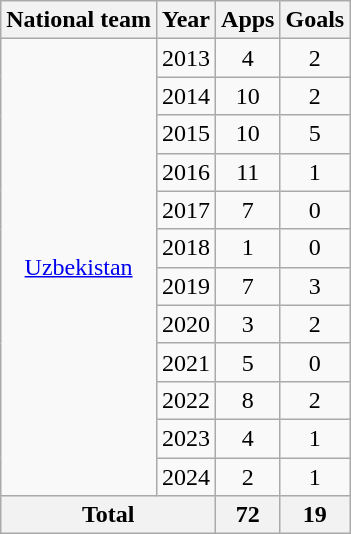<table class="wikitable" style="text-align:center">
<tr>
<th>National team</th>
<th>Year</th>
<th>Apps</th>
<th>Goals</th>
</tr>
<tr>
<td rowspan="12"><a href='#'>Uzbekistan</a></td>
<td>2013</td>
<td>4</td>
<td>2</td>
</tr>
<tr>
<td>2014</td>
<td>10</td>
<td>2</td>
</tr>
<tr>
<td>2015</td>
<td>10</td>
<td>5</td>
</tr>
<tr>
<td>2016</td>
<td>11</td>
<td>1</td>
</tr>
<tr>
<td>2017</td>
<td>7</td>
<td>0</td>
</tr>
<tr>
<td>2018</td>
<td>1</td>
<td>0</td>
</tr>
<tr>
<td>2019</td>
<td>7</td>
<td>3</td>
</tr>
<tr>
<td>2020</td>
<td>3</td>
<td>2</td>
</tr>
<tr>
<td>2021</td>
<td>5</td>
<td>0</td>
</tr>
<tr>
<td>2022</td>
<td>8</td>
<td>2</td>
</tr>
<tr>
<td>2023</td>
<td>4</td>
<td>1</td>
</tr>
<tr>
<td>2024</td>
<td>2</td>
<td>1</td>
</tr>
<tr>
<th colspan="2">Total</th>
<th>72</th>
<th>19</th>
</tr>
</table>
